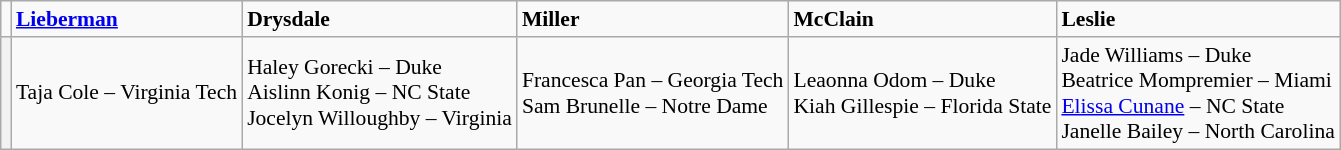<table class="wikitable" style="white-space:nowrap; font-size:90%;">
<tr>
<td></td>
<td><strong><a href='#'>Lieberman</a></strong></td>
<td><strong>Drysdale</strong></td>
<td><strong>Miller</strong></td>
<td><strong>McClain</strong></td>
<td><strong>Leslie</strong></td>
</tr>
<tr>
<th></th>
<td>Taja Cole – Virginia Tech</td>
<td>Haley Gorecki – Duke<br>Aislinn Konig – NC State<br>Jocelyn Willoughby – Virginia</td>
<td>Francesca Pan – Georgia Tech<br>Sam Brunelle – Notre Dame</td>
<td>Leaonna Odom – Duke<br>Kiah Gillespie – Florida State</td>
<td>Jade Williams – Duke<br>Beatrice Mompremier – Miami<br><a href='#'>Elissa Cunane</a> – NC State<br>Janelle Bailey – North Carolina</td>
</tr>
</table>
